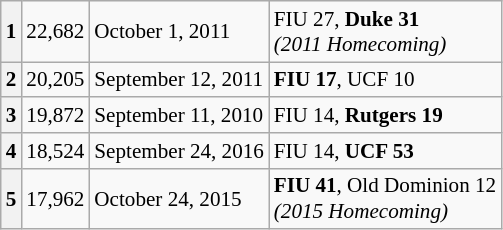<table class="wikitable" style="float:=left; margin-left:1em; font-size:88%;">
<tr>
<th>1</th>
<td>22,682</td>
<td>October 1, 2011</td>
<td>FIU 27, <strong>Duke 31</strong><br><em>(2011 Homecoming)</em></td>
</tr>
<tr>
<th>2</th>
<td>20,205</td>
<td>September 12, 2011</td>
<td><strong>FIU 17</strong>, UCF 10</td>
</tr>
<tr>
<th>3</th>
<td>19,872</td>
<td>September 11, 2010</td>
<td>FIU 14, <strong>Rutgers 19</strong></td>
</tr>
<tr>
<th>4</th>
<td>18,524</td>
<td>September 24, 2016</td>
<td>FIU 14, <strong>UCF 53</strong></td>
</tr>
<tr>
<th>5</th>
<td>17,962</td>
<td>October 24, 2015</td>
<td><strong>FIU 41</strong>, Old Dominion 12<br><em>(2015 Homecoming)</em></td>
</tr>
</table>
